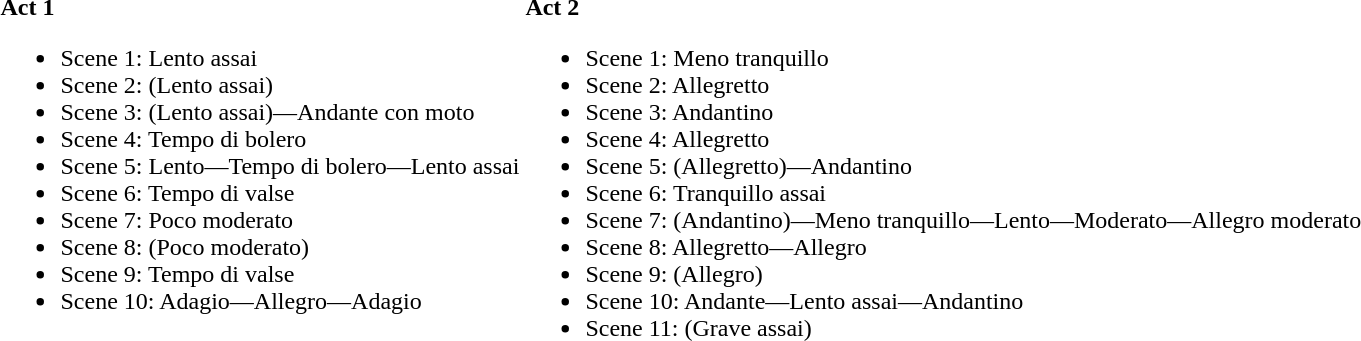<table>
<tr>
<td valign=top><strong>Act 1</strong><br><ul><li>Scene 1: Lento assai</li><li>Scene 2: (Lento assai)</li><li>Scene 3: (Lento assai)—Andante con moto</li><li>Scene 4: Tempo di bolero</li><li>Scene 5: Lento—Tempo di bolero—Lento assai</li><li>Scene 6: Tempo di valse</li><li>Scene 7: Poco moderato</li><li>Scene 8: (Poco moderato)</li><li>Scene 9: Tempo di valse</li><li>Scene 10: Adagio—Allegro—Adagio</li></ul></td>
<td><strong>Act 2</strong><br><ul><li>Scene 1: Meno tranquillo</li><li>Scene 2: Allegretto</li><li>Scene 3: Andantino</li><li>Scene 4: Allegretto</li><li>Scene 5: (Allegretto)—Andantino</li><li>Scene 6: Tranquillo assai</li><li>Scene 7: (Andantino)—Meno tranquillo—Lento—Moderato—Allegro moderato</li><li>Scene 8: Allegretto—Allegro</li><li>Scene 9: (Allegro)</li><li>Scene 10: Andante—Lento assai—Andantino</li><li>Scene 11: (Grave assai)</li></ul></td>
</tr>
</table>
